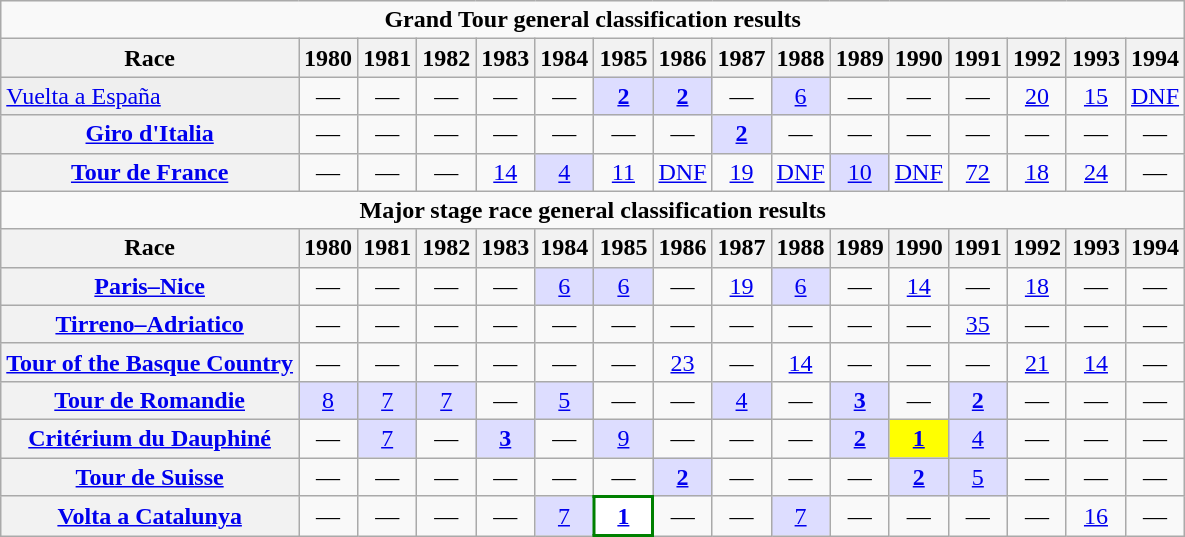<table class="wikitable plainrowheaders">
<tr>
<td colspan=16 align="center"><strong>Grand Tour general classification results</strong></td>
</tr>
<tr>
<th>Race</th>
<th scope="col">1980</th>
<th scope="col">1981</th>
<th scope="col">1982</th>
<th scope="col">1983</th>
<th scope="col">1984</th>
<th scope="col">1985</th>
<th scope="col">1986</th>
<th scope="col">1987</th>
<th scope="col">1988</th>
<th scope="col">1989</th>
<th scope="col">1990</th>
<th scope="col">1991</th>
<th scope="col">1992</th>
<th scope="col">1993</th>
<th scope="col">1994</th>
</tr>
<tr style="text-align:center;">
<td style="text-align:left; background:#efefef;"> <a href='#'>Vuelta a España</a></td>
<td>—</td>
<td>—</td>
<td>—</td>
<td>—</td>
<td>—</td>
<td style="background:#ddf;"><a href='#'><strong>2</strong></a></td>
<td style="background:#ddf;"><a href='#'><strong>2</strong></a></td>
<td>—</td>
<td style="background:#ddf;"><a href='#'>6</a></td>
<td>—</td>
<td>—</td>
<td>—</td>
<td><a href='#'>20</a></td>
<td><a href='#'>15</a></td>
<td><a href='#'>DNF</a></td>
</tr>
<tr style="text-align:center;">
<th scope="row"> <a href='#'>Giro d'Italia</a></th>
<td>—</td>
<td>—</td>
<td>—</td>
<td>—</td>
<td>—</td>
<td>—</td>
<td>—</td>
<td style="background:#ddf;"><a href='#'><strong>2</strong></a></td>
<td>—</td>
<td>—</td>
<td>—</td>
<td>—</td>
<td>—</td>
<td>—</td>
<td>—</td>
</tr>
<tr style="text-align:center;">
<th scope="row"> <a href='#'>Tour de France</a></th>
<td>—</td>
<td>—</td>
<td>—</td>
<td><a href='#'>14</a></td>
<td style="background:#ddf;"><a href='#'>4</a></td>
<td><a href='#'>11</a></td>
<td><a href='#'>DNF</a></td>
<td><a href='#'>19</a></td>
<td><a href='#'>DNF</a></td>
<td style="background:#ddf;"><a href='#'>10</a></td>
<td><a href='#'>DNF</a></td>
<td><a href='#'>72</a></td>
<td><a href='#'>18</a></td>
<td><a href='#'>24</a></td>
<td>—</td>
</tr>
<tr>
<td colspan=16 align="center"><strong>Major stage race general classification results</strong></td>
</tr>
<tr>
<th scope="col">Race</th>
<th scope="col">1980</th>
<th scope="col">1981</th>
<th scope="col">1982</th>
<th scope="col">1983</th>
<th scope="col">1984</th>
<th scope="col">1985</th>
<th scope="col">1986</th>
<th scope="col">1987</th>
<th scope="col">1988</th>
<th scope="col">1989</th>
<th scope="col">1990</th>
<th scope="col">1991</th>
<th scope="col">1992</th>
<th scope="col">1993</th>
<th scope="col">1994</th>
</tr>
<tr style="text-align:center;">
<th scope="row"> <a href='#'>Paris–Nice</a></th>
<td>—</td>
<td>—</td>
<td>—</td>
<td>—</td>
<td style="background:#ddf;"><a href='#'>6</a></td>
<td style="background:#ddf;"><a href='#'>6</a></td>
<td>—</td>
<td><a href='#'>19</a></td>
<td style="background:#ddf;"><a href='#'>6</a></td>
<td>—</td>
<td><a href='#'>14</a></td>
<td>—</td>
<td><a href='#'>18</a></td>
<td>—</td>
<td>—</td>
</tr>
<tr style="text-align:center;">
<th scope="row">  <a href='#'>Tirreno–Adriatico</a></th>
<td>—</td>
<td>—</td>
<td>—</td>
<td>—</td>
<td>—</td>
<td>—</td>
<td>—</td>
<td>—</td>
<td>—</td>
<td>—</td>
<td>—</td>
<td><a href='#'>35</a></td>
<td>—</td>
<td>—</td>
<td>—</td>
</tr>
<tr style="text-align:center;">
<th scope="row"> <a href='#'>Tour of the Basque Country</a></th>
<td>—</td>
<td>—</td>
<td>—</td>
<td>—</td>
<td>—</td>
<td>—</td>
<td><a href='#'>23</a></td>
<td>—</td>
<td><a href='#'>14</a></td>
<td>—</td>
<td>—</td>
<td>—</td>
<td><a href='#'>21</a></td>
<td><a href='#'>14</a></td>
<td>—</td>
</tr>
<tr style="text-align:center;">
<th scope="row"> <a href='#'>Tour de Romandie</a></th>
<td style="background:#ddf;"><a href='#'>8</a></td>
<td style="background:#ddf;"><a href='#'>7</a></td>
<td style="background:#ddf;"><a href='#'>7</a></td>
<td>—</td>
<td style="background:#ddf;"><a href='#'>5</a></td>
<td>—</td>
<td>—</td>
<td style="background:#ddf;"><a href='#'>4</a></td>
<td>—</td>
<td style="background:#ddf;"><a href='#'><strong>3</strong></a></td>
<td>—</td>
<td style="background:#ddf;"><a href='#'><strong>2</strong></a></td>
<td>—</td>
<td>—</td>
<td>—</td>
</tr>
<tr style="text-align:center;">
<th scope="row"> <a href='#'>Critérium du Dauphiné</a></th>
<td>—</td>
<td style="background:#ddf;"><a href='#'>7</a></td>
<td>—</td>
<td style="background:#ddf;"><a href='#'><strong>3</strong></a></td>
<td>—</td>
<td style="background:#ddf;"><a href='#'>9</a></td>
<td>—</td>
<td>—</td>
<td>—</td>
<td style="background:#ddf;"><a href='#'><strong>2</strong></a></td>
<td style="background:yellow;"><a href='#'><strong>1</strong></a></td>
<td style="background:#ddf;"><a href='#'>4</a></td>
<td>—</td>
<td>—</td>
<td>—</td>
</tr>
<tr style="text-align:center;">
<th scope="row"> <a href='#'>Tour de Suisse</a></th>
<td>—</td>
<td>—</td>
<td>—</td>
<td>—</td>
<td>—</td>
<td>—</td>
<td style="background:#ddf;"><a href='#'><strong>2</strong></a></td>
<td>—</td>
<td>—</td>
<td>—</td>
<td style="background:#ddf;"><a href='#'><strong>2</strong></a></td>
<td style="background:#ddf;"><a href='#'>5</a></td>
<td>—</td>
<td>—</td>
<td>—</td>
</tr>
<tr style="text-align:center;">
<th scope="row"> <a href='#'>Volta a Catalunya</a></th>
<td>—</td>
<td>—</td>
<td>—</td>
<td>—</td>
<td style="background:#ddf;"><a href='#'>7</a></td>
<td style="background:white; border:2px solid green;"><a href='#'><strong>1</strong></a></td>
<td>—</td>
<td>—</td>
<td style="background:#ddf;"><a href='#'>7</a></td>
<td>—</td>
<td>—</td>
<td>—</td>
<td>—</td>
<td><a href='#'>16</a></td>
<td>—</td>
</tr>
</table>
